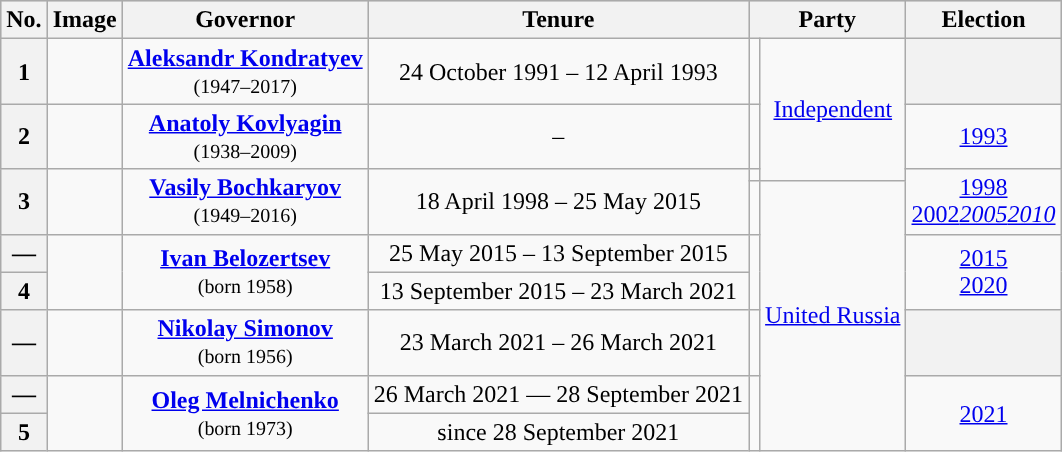<table class="wikitable" style="text-align:center">
<tr style="background:#cccccc">
<th>No.</th>
<th>Image</th>
<th>Governor</th>
<th>Tenure</th>
<th colspan=2>Party</th>
<th>Election</th>
</tr>
<tr>
<th>1</th>
<td></td>
<td><strong><a href='#'>Aleksandr Kondratyev</a></strong><br><small>(1947–2017)</small></td>
<td>24 October 1991 – 12 April 1993</td>
<td style="background: "></td>
<td rowspan=3><a href='#'>Independent</a></td>
<th></th>
</tr>
<tr>
<th>2</th>
<td></td>
<td><strong><a href='#'>Anatoly Kovlyagin</a></strong><br><small>(1938–2009)</small></td>
<td> – </td>
<td style="background: "></td>
<td><a href='#'>1993</a></td>
</tr>
<tr>
<th rowspan=2>3</th>
<td rowspan=2></td>
<td rowspan=2><strong><a href='#'>Vasily Bochkaryov</a></strong><br><small>(1949–2016)</small></td>
<td rowspan=2>18 April 1998 – 25 May 2015</td>
<td style="background: "></td>
<td rowspan=2><a href='#'>1998</a><br><a href='#'>2002</a><em><a href='#'>2005</a></em><em><a href='#'>2010</a></em></td>
</tr>
<tr>
<td style="background: "></td>
<td rowspan=6><a href='#'>United Russia</a></td>
</tr>
<tr>
<th>—</th>
<td rowspan=2></td>
<td rowspan=2><strong><a href='#'>Ivan Belozertsev</a></strong><br><small>(born 1958)</small></td>
<td>25 May 2015 – 13 September 2015</td>
<td rowspan=2; style="background: "></td>
<td rowspan=2><a href='#'>2015</a><br><a href='#'>2020</a></td>
</tr>
<tr>
<th>4</th>
<td>13 September 2015 – 23 March 2021</td>
</tr>
<tr>
<th>—</th>
<td></td>
<td><a href='#'><strong>Nikolay Simonov</strong></a><br><small>(born 1956)</small></td>
<td>23 March 2021 – 26 March 2021</td>
<td style="background: "></td>
<th></th>
</tr>
<tr>
<th>—</th>
<td rowspan=2></td>
<td rowspan=2><strong><a href='#'>Oleg Melnichenko</a></strong><br><small>(born 1973)</small></td>
<td>26 March 2021 — 28 September 2021</td>
<td rowspan=2; style="background: "></td>
<td rowspan=2><a href='#'>2021</a></td>
</tr>
<tr>
<th>5</th>
<td>since 28 September 2021</td>
</tr>
</table>
